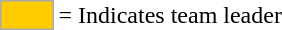<table>
<tr>
<td style="background:#fc0; border:1px solid #aaa; width:2em;"></td>
<td>= Indicates team leader</td>
</tr>
</table>
